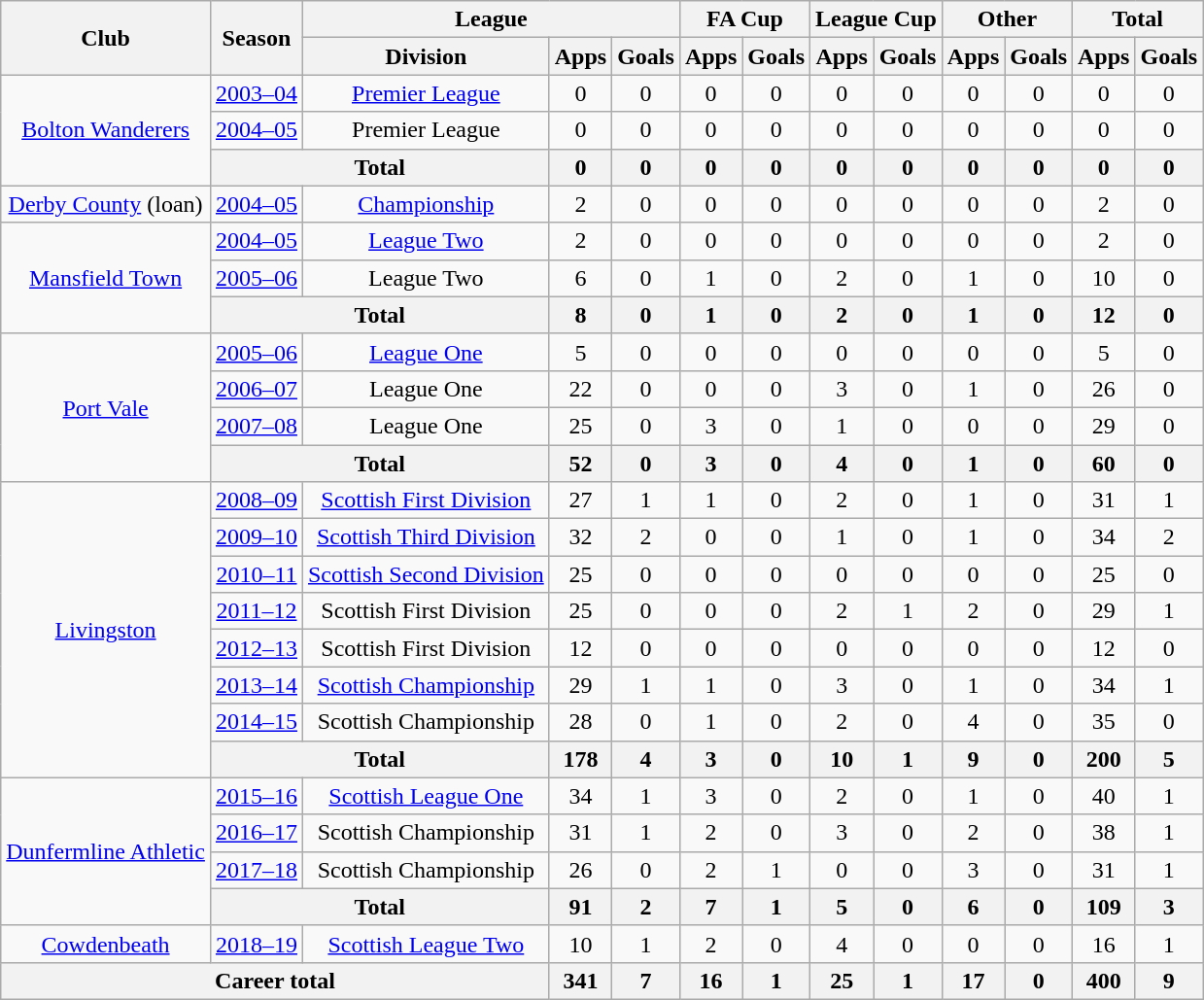<table class="wikitable" style="text-align:center">
<tr>
<th rowspan="2">Club</th>
<th rowspan="2">Season</th>
<th colspan="3">League</th>
<th colspan="2">FA Cup</th>
<th colspan="2">League Cup</th>
<th colspan="2">Other</th>
<th colspan="2">Total</th>
</tr>
<tr>
<th>Division</th>
<th>Apps</th>
<th>Goals</th>
<th>Apps</th>
<th>Goals</th>
<th>Apps</th>
<th>Goals</th>
<th>Apps</th>
<th>Goals</th>
<th>Apps</th>
<th>Goals</th>
</tr>
<tr>
<td rowspan="3"><a href='#'>Bolton Wanderers</a></td>
<td><a href='#'>2003–04</a></td>
<td><a href='#'>Premier League</a></td>
<td>0</td>
<td>0</td>
<td>0</td>
<td>0</td>
<td>0</td>
<td>0</td>
<td>0</td>
<td>0</td>
<td>0</td>
<td>0</td>
</tr>
<tr>
<td><a href='#'>2004–05</a></td>
<td>Premier League</td>
<td>0</td>
<td>0</td>
<td>0</td>
<td>0</td>
<td>0</td>
<td>0</td>
<td>0</td>
<td>0</td>
<td>0</td>
<td>0</td>
</tr>
<tr>
<th colspan="2">Total</th>
<th>0</th>
<th>0</th>
<th>0</th>
<th>0</th>
<th>0</th>
<th>0</th>
<th>0</th>
<th>0</th>
<th>0</th>
<th>0</th>
</tr>
<tr>
<td><a href='#'>Derby County</a> (loan)</td>
<td><a href='#'>2004–05</a></td>
<td><a href='#'>Championship</a></td>
<td>2</td>
<td>0</td>
<td>0</td>
<td>0</td>
<td>0</td>
<td>0</td>
<td>0</td>
<td>0</td>
<td>2</td>
<td>0</td>
</tr>
<tr>
<td rowspan="3"><a href='#'>Mansfield Town</a></td>
<td><a href='#'>2004–05</a></td>
<td><a href='#'>League Two</a></td>
<td>2</td>
<td>0</td>
<td>0</td>
<td>0</td>
<td>0</td>
<td>0</td>
<td>0</td>
<td>0</td>
<td>2</td>
<td>0</td>
</tr>
<tr>
<td><a href='#'>2005–06</a></td>
<td>League Two</td>
<td>6</td>
<td>0</td>
<td>1</td>
<td>0</td>
<td>2</td>
<td>0</td>
<td>1</td>
<td>0</td>
<td>10</td>
<td>0</td>
</tr>
<tr>
<th colspan="2">Total</th>
<th>8</th>
<th>0</th>
<th>1</th>
<th>0</th>
<th>2</th>
<th>0</th>
<th>1</th>
<th>0</th>
<th>12</th>
<th>0</th>
</tr>
<tr>
<td rowspan="4"><a href='#'>Port Vale</a></td>
<td><a href='#'>2005–06</a></td>
<td><a href='#'>League One</a></td>
<td>5</td>
<td>0</td>
<td>0</td>
<td>0</td>
<td>0</td>
<td>0</td>
<td>0</td>
<td>0</td>
<td>5</td>
<td>0</td>
</tr>
<tr>
<td><a href='#'>2006–07</a></td>
<td>League One</td>
<td>22</td>
<td>0</td>
<td>0</td>
<td>0</td>
<td>3</td>
<td>0</td>
<td>1</td>
<td>0</td>
<td>26</td>
<td>0</td>
</tr>
<tr>
<td><a href='#'>2007–08</a></td>
<td>League One</td>
<td>25</td>
<td>0</td>
<td>3</td>
<td>0</td>
<td>1</td>
<td>0</td>
<td>0</td>
<td>0</td>
<td>29</td>
<td>0</td>
</tr>
<tr>
<th colspan="2">Total</th>
<th>52</th>
<th>0</th>
<th>3</th>
<th>0</th>
<th>4</th>
<th>0</th>
<th>1</th>
<th>0</th>
<th>60</th>
<th>0</th>
</tr>
<tr>
<td rowspan="8"><a href='#'>Livingston</a></td>
<td><a href='#'>2008–09</a></td>
<td><a href='#'>Scottish First Division</a></td>
<td>27</td>
<td>1</td>
<td>1</td>
<td>0</td>
<td>2</td>
<td>0</td>
<td>1</td>
<td>0</td>
<td>31</td>
<td>1</td>
</tr>
<tr>
<td><a href='#'>2009–10</a></td>
<td><a href='#'>Scottish Third Division</a></td>
<td>32</td>
<td>2</td>
<td>0</td>
<td>0</td>
<td>1</td>
<td>0</td>
<td>1</td>
<td>0</td>
<td>34</td>
<td>2</td>
</tr>
<tr>
<td><a href='#'>2010–11</a></td>
<td><a href='#'>Scottish Second Division</a></td>
<td>25</td>
<td>0</td>
<td>0</td>
<td>0</td>
<td>0</td>
<td>0</td>
<td>0</td>
<td>0</td>
<td>25</td>
<td>0</td>
</tr>
<tr>
<td><a href='#'>2011–12</a></td>
<td>Scottish First Division</td>
<td>25</td>
<td>0</td>
<td>0</td>
<td>0</td>
<td>2</td>
<td>1</td>
<td>2</td>
<td>0</td>
<td>29</td>
<td>1</td>
</tr>
<tr>
<td><a href='#'>2012–13</a></td>
<td>Scottish First Division</td>
<td>12</td>
<td>0</td>
<td>0</td>
<td>0</td>
<td>0</td>
<td>0</td>
<td>0</td>
<td>0</td>
<td>12</td>
<td>0</td>
</tr>
<tr>
<td><a href='#'>2013–14</a></td>
<td><a href='#'>Scottish Championship</a></td>
<td>29</td>
<td>1</td>
<td>1</td>
<td>0</td>
<td>3</td>
<td>0</td>
<td>1</td>
<td>0</td>
<td>34</td>
<td>1</td>
</tr>
<tr>
<td><a href='#'>2014–15</a></td>
<td>Scottish Championship</td>
<td>28</td>
<td>0</td>
<td>1</td>
<td>0</td>
<td>2</td>
<td>0</td>
<td>4</td>
<td>0</td>
<td>35</td>
<td>0</td>
</tr>
<tr>
<th colspan="2">Total</th>
<th>178</th>
<th>4</th>
<th>3</th>
<th>0</th>
<th>10</th>
<th>1</th>
<th>9</th>
<th>0</th>
<th>200</th>
<th>5</th>
</tr>
<tr>
<td rowspan="4"><a href='#'>Dunfermline Athletic</a></td>
<td><a href='#'>2015–16</a></td>
<td><a href='#'>Scottish League One</a></td>
<td>34</td>
<td>1</td>
<td>3</td>
<td>0</td>
<td>2</td>
<td>0</td>
<td>1</td>
<td>0</td>
<td>40</td>
<td>1</td>
</tr>
<tr>
<td><a href='#'>2016–17</a></td>
<td>Scottish Championship</td>
<td>31</td>
<td>1</td>
<td>2</td>
<td>0</td>
<td>3</td>
<td>0</td>
<td>2</td>
<td>0</td>
<td>38</td>
<td>1</td>
</tr>
<tr>
<td><a href='#'>2017–18</a></td>
<td>Scottish Championship</td>
<td>26</td>
<td>0</td>
<td>2</td>
<td>1</td>
<td>0</td>
<td>0</td>
<td>3</td>
<td>0</td>
<td>31</td>
<td>1</td>
</tr>
<tr>
<th colspan="2">Total</th>
<th>91</th>
<th>2</th>
<th>7</th>
<th>1</th>
<th>5</th>
<th>0</th>
<th>6</th>
<th>0</th>
<th>109</th>
<th>3</th>
</tr>
<tr>
<td><a href='#'>Cowdenbeath</a></td>
<td><a href='#'>2018–19</a></td>
<td><a href='#'>Scottish League Two</a></td>
<td>10</td>
<td>1</td>
<td>2</td>
<td>0</td>
<td>4</td>
<td>0</td>
<td>0</td>
<td>0</td>
<td>16</td>
<td>1</td>
</tr>
<tr>
<th colspan="3">Career total</th>
<th>341</th>
<th>7</th>
<th>16</th>
<th>1</th>
<th>25</th>
<th>1</th>
<th>17</th>
<th>0</th>
<th>400</th>
<th>9</th>
</tr>
</table>
